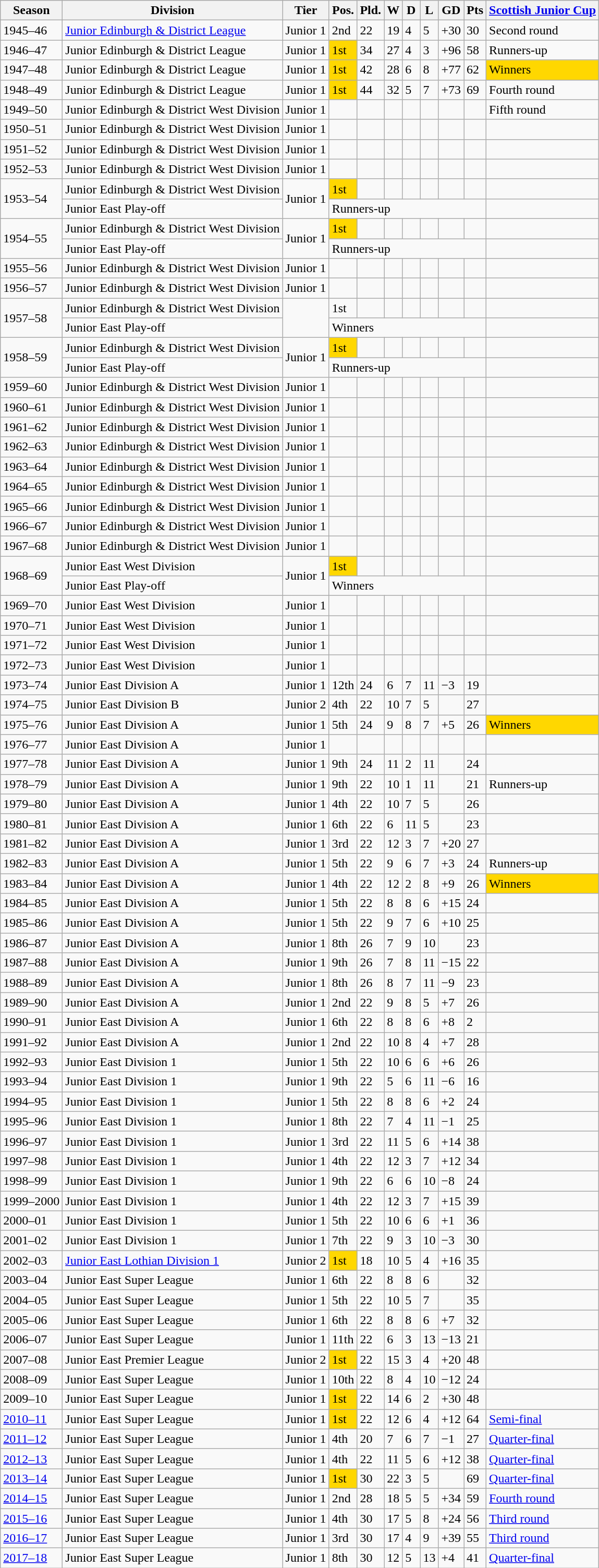<table class="wikitable">
<tr>
<th>Season</th>
<th>Division</th>
<th>Tier</th>
<th>Pos.</th>
<th>Pld.</th>
<th>W</th>
<th>D</th>
<th>L</th>
<th>GD</th>
<th>Pts</th>
<th><a href='#'>Scottish Junior Cup</a></th>
</tr>
<tr>
<td>1945–46</td>
<td><a href='#'>Junior Edinburgh & District League</a></td>
<td>Junior 1</td>
<td>2nd</td>
<td>22</td>
<td>19</td>
<td>4</td>
<td>5</td>
<td>+30</td>
<td>30</td>
<td>Second round</td>
</tr>
<tr>
<td>1946–47</td>
<td>Junior Edinburgh & District League</td>
<td>Junior 1</td>
<td bgcolor="gold">1st</td>
<td>34</td>
<td>27</td>
<td>4</td>
<td>3</td>
<td>+96</td>
<td>58</td>
<td>Runners-up</td>
</tr>
<tr>
<td>1947–48</td>
<td>Junior Edinburgh & District League</td>
<td>Junior 1</td>
<td bgcolor="gold">1st</td>
<td>42</td>
<td>28</td>
<td>6</td>
<td>8</td>
<td>+77</td>
<td>62</td>
<td bgcolor="gold">Winners</td>
</tr>
<tr>
<td>1948–49</td>
<td>Junior Edinburgh & District League</td>
<td>Junior 1</td>
<td bgcolor="gold">1st</td>
<td>44</td>
<td>32</td>
<td>5</td>
<td>7</td>
<td>+73</td>
<td>69</td>
<td>Fourth round</td>
</tr>
<tr>
<td>1949–50</td>
<td>Junior Edinburgh & District West Division</td>
<td>Junior 1</td>
<td></td>
<td></td>
<td></td>
<td></td>
<td></td>
<td></td>
<td></td>
<td>Fifth round</td>
</tr>
<tr>
<td>1950–51</td>
<td>Junior Edinburgh & District West Division</td>
<td>Junior 1</td>
<td></td>
<td></td>
<td></td>
<td></td>
<td></td>
<td></td>
<td></td>
<td></td>
</tr>
<tr>
<td>1951–52</td>
<td>Junior Edinburgh & District West Division</td>
<td>Junior 1</td>
<td></td>
<td></td>
<td></td>
<td></td>
<td></td>
<td></td>
<td></td>
<td></td>
</tr>
<tr>
<td>1952–53</td>
<td>Junior Edinburgh & District West Division</td>
<td>Junior 1</td>
<td></td>
<td></td>
<td></td>
<td></td>
<td></td>
<td></td>
<td></td>
<td></td>
</tr>
<tr>
<td rowspan="2">1953–54</td>
<td>Junior Edinburgh & District West Division</td>
<td rowspan="2">Junior 1</td>
<td bgcolor="gold">1st</td>
<td></td>
<td></td>
<td></td>
<td></td>
<td></td>
<td></td>
<td></td>
</tr>
<tr>
<td>Junior East Play-off</td>
<td colspan="7">Runners-up</td>
<td></td>
</tr>
<tr>
<td rowspan="2">1954–55</td>
<td>Junior Edinburgh & District West Division</td>
<td rowspan="2">Junior 1</td>
<td bgcolor="gold">1st</td>
<td></td>
<td></td>
<td></td>
<td></td>
<td></td>
<td></td>
<td></td>
</tr>
<tr>
<td>Junior East Play-off</td>
<td colspan="7">Runners-up</td>
<td></td>
</tr>
<tr>
<td>1955–56</td>
<td>Junior Edinburgh & District West Division</td>
<td>Junior 1</td>
<td></td>
<td></td>
<td></td>
<td></td>
<td></td>
<td></td>
<td></td>
<td></td>
</tr>
<tr>
<td>1956–57</td>
<td>Junior Edinburgh & District West Division</td>
<td>Junior 1</td>
<td></td>
<td></td>
<td></td>
<td></td>
<td></td>
<td></td>
<td></td>
<td></td>
</tr>
<tr>
<td rowspan="2">1957–58</td>
<td>Junior Edinburgh & District West Division</td>
<td rowspan="2"></td>
<td>1st</td>
<td></td>
<td></td>
<td></td>
<td></td>
<td></td>
<td></td>
</tr>
<tr>
<td>Junior East Play-off</td>
<td colspan="7">Winners</td>
<td></td>
</tr>
<tr>
<td rowspan="2">1958–59</td>
<td>Junior Edinburgh & District West Division</td>
<td rowspan="2">Junior 1</td>
<td bgcolor="gold">1st</td>
<td></td>
<td></td>
<td></td>
<td></td>
<td></td>
<td></td>
<td></td>
</tr>
<tr>
<td>Junior East Play-off</td>
<td colspan="7">Runners-up</td>
<td></td>
</tr>
<tr>
<td>1959–60</td>
<td>Junior Edinburgh & District West Division</td>
<td>Junior 1</td>
<td></td>
<td></td>
<td></td>
<td></td>
<td></td>
<td></td>
<td></td>
<td></td>
</tr>
<tr>
<td>1960–61</td>
<td>Junior Edinburgh & District West Division</td>
<td>Junior 1</td>
<td></td>
<td></td>
<td></td>
<td></td>
<td></td>
<td></td>
<td></td>
<td></td>
</tr>
<tr>
<td>1961–62</td>
<td>Junior Edinburgh & District West Division</td>
<td>Junior 1</td>
<td></td>
<td></td>
<td></td>
<td></td>
<td></td>
<td></td>
<td></td>
<td></td>
</tr>
<tr>
<td>1962–63</td>
<td>Junior Edinburgh & District West Division</td>
<td>Junior 1</td>
<td></td>
<td></td>
<td></td>
<td></td>
<td></td>
<td></td>
<td></td>
<td></td>
</tr>
<tr>
<td>1963–64</td>
<td>Junior Edinburgh & District West Division</td>
<td>Junior 1</td>
<td></td>
<td></td>
<td></td>
<td></td>
<td></td>
<td></td>
<td></td>
<td></td>
</tr>
<tr>
<td>1964–65</td>
<td>Junior Edinburgh & District West Division</td>
<td>Junior 1</td>
<td></td>
<td></td>
<td></td>
<td></td>
<td></td>
<td></td>
<td></td>
<td></td>
</tr>
<tr>
<td>1965–66</td>
<td>Junior Edinburgh & District West Division</td>
<td>Junior 1</td>
<td></td>
<td></td>
<td></td>
<td></td>
<td></td>
<td></td>
<td></td>
<td></td>
</tr>
<tr>
<td>1966–67</td>
<td>Junior Edinburgh & District West Division</td>
<td>Junior 1</td>
<td></td>
<td></td>
<td></td>
<td></td>
<td></td>
<td></td>
<td></td>
<td></td>
</tr>
<tr>
<td>1967–68</td>
<td>Junior Edinburgh & District West Division</td>
<td>Junior 1</td>
<td></td>
<td></td>
<td></td>
<td></td>
<td></td>
<td></td>
<td></td>
<td></td>
</tr>
<tr>
<td rowspan="2">1968–69</td>
<td>Junior East West Division</td>
<td rowspan="2">Junior 1</td>
<td bgcolor="gold">1st</td>
<td></td>
<td></td>
<td></td>
<td></td>
<td></td>
<td></td>
<td></td>
</tr>
<tr>
<td>Junior East Play-off</td>
<td colspan="7">Winners</td>
<td></td>
</tr>
<tr>
<td>1969–70</td>
<td>Junior East West Division</td>
<td>Junior 1</td>
<td></td>
<td></td>
<td></td>
<td></td>
<td></td>
<td></td>
<td></td>
<td></td>
</tr>
<tr>
<td>1970–71</td>
<td>Junior East West Division</td>
<td>Junior 1</td>
<td></td>
<td></td>
<td></td>
<td></td>
<td></td>
<td></td>
<td></td>
<td></td>
</tr>
<tr>
<td>1971–72</td>
<td>Junior East West Division</td>
<td>Junior 1</td>
<td></td>
<td></td>
<td></td>
<td></td>
<td></td>
<td></td>
<td></td>
<td></td>
</tr>
<tr>
<td>1972–73</td>
<td>Junior East West Division</td>
<td>Junior 1</td>
<td></td>
<td></td>
<td></td>
<td></td>
<td></td>
<td></td>
<td></td>
<td></td>
</tr>
<tr>
<td>1973–74</td>
<td>Junior East Division A</td>
<td>Junior 1</td>
<td>12th</td>
<td>24</td>
<td>6</td>
<td>7</td>
<td>11</td>
<td>−3</td>
<td>19</td>
<td></td>
</tr>
<tr>
<td>1974–75</td>
<td>Junior East Division B</td>
<td>Junior 2</td>
<td>4th</td>
<td>22</td>
<td>10</td>
<td>7</td>
<td>5</td>
<td></td>
<td>27</td>
<td></td>
</tr>
<tr>
<td>1975–76</td>
<td>Junior East Division A</td>
<td>Junior 1</td>
<td>5th</td>
<td>24</td>
<td>9</td>
<td>8</td>
<td>7</td>
<td>+5</td>
<td>26</td>
<td bgcolor="gold">Winners</td>
</tr>
<tr>
<td>1976–77</td>
<td>Junior East Division A</td>
<td>Junior 1</td>
<td></td>
<td></td>
<td></td>
<td></td>
<td></td>
<td></td>
<td></td>
<td></td>
</tr>
<tr>
<td>1977–78</td>
<td>Junior East Division A</td>
<td>Junior 1</td>
<td>9th</td>
<td>24</td>
<td>11</td>
<td>2</td>
<td>11</td>
<td></td>
<td>24</td>
<td></td>
</tr>
<tr>
<td>1978–79</td>
<td>Junior East Division A</td>
<td>Junior 1</td>
<td>9th</td>
<td>22</td>
<td>10</td>
<td>1</td>
<td>11</td>
<td></td>
<td>21</td>
<td>Runners-up</td>
</tr>
<tr>
<td>1979–80</td>
<td>Junior East Division A</td>
<td>Junior 1</td>
<td>4th</td>
<td>22</td>
<td>10</td>
<td>7</td>
<td>5</td>
<td></td>
<td>26</td>
<td></td>
</tr>
<tr>
<td>1980–81</td>
<td>Junior East Division A</td>
<td>Junior 1</td>
<td>6th</td>
<td>22</td>
<td>6</td>
<td>11</td>
<td>5</td>
<td></td>
<td>23</td>
<td></td>
</tr>
<tr>
<td>1981–82</td>
<td>Junior East Division A</td>
<td>Junior 1</td>
<td>3rd</td>
<td>22</td>
<td>12</td>
<td>3</td>
<td>7</td>
<td>+20</td>
<td>27</td>
<td></td>
</tr>
<tr>
<td>1982–83</td>
<td>Junior East Division A</td>
<td>Junior 1</td>
<td>5th</td>
<td>22</td>
<td>9</td>
<td>6</td>
<td>7</td>
<td>+3</td>
<td>24</td>
<td>Runners-up</td>
</tr>
<tr>
<td>1983–84</td>
<td>Junior East Division A</td>
<td>Junior 1</td>
<td>4th</td>
<td>22</td>
<td>12</td>
<td>2</td>
<td>8</td>
<td>+9</td>
<td>26</td>
<td bgcolor="gold">Winners</td>
</tr>
<tr>
<td>1984–85</td>
<td>Junior East Division A</td>
<td>Junior 1</td>
<td>5th</td>
<td>22</td>
<td>8</td>
<td>8</td>
<td>6</td>
<td>+15</td>
<td>24</td>
<td></td>
</tr>
<tr>
<td>1985–86</td>
<td>Junior East Division A</td>
<td>Junior 1</td>
<td>5th</td>
<td>22</td>
<td>9</td>
<td>7</td>
<td>6</td>
<td>+10</td>
<td>25</td>
<td></td>
</tr>
<tr>
<td>1986–87</td>
<td>Junior East Division A</td>
<td>Junior 1</td>
<td>8th</td>
<td>26</td>
<td>7</td>
<td>9</td>
<td>10</td>
<td></td>
<td>23</td>
<td></td>
</tr>
<tr>
<td>1987–88</td>
<td>Junior East Division A</td>
<td>Junior 1</td>
<td>9th</td>
<td>26</td>
<td>7</td>
<td>8</td>
<td>11</td>
<td>−15</td>
<td>22</td>
<td></td>
</tr>
<tr>
<td>1988–89</td>
<td>Junior East Division A</td>
<td>Junior 1</td>
<td>8th</td>
<td>26</td>
<td>8</td>
<td>7</td>
<td>11</td>
<td>−9</td>
<td>23</td>
<td></td>
</tr>
<tr>
<td>1989–90</td>
<td>Junior East Division A</td>
<td>Junior 1</td>
<td>2nd</td>
<td>22</td>
<td>9</td>
<td>8</td>
<td>5</td>
<td>+7</td>
<td>26</td>
<td></td>
</tr>
<tr>
<td>1990–91</td>
<td>Junior East Division A</td>
<td>Junior 1</td>
<td>6th</td>
<td>22</td>
<td>8</td>
<td>8</td>
<td>6</td>
<td>+8</td>
<td>2</td>
<td></td>
</tr>
<tr>
<td>1991–92</td>
<td>Junior East Division A</td>
<td>Junior 1</td>
<td>2nd</td>
<td>22</td>
<td>10</td>
<td>8</td>
<td>4</td>
<td>+7</td>
<td>28</td>
<td></td>
</tr>
<tr>
<td>1992–93</td>
<td>Junior East Division 1</td>
<td>Junior 1</td>
<td>5th</td>
<td>22</td>
<td>10</td>
<td>6</td>
<td>6</td>
<td>+6</td>
<td>26</td>
<td></td>
</tr>
<tr>
<td>1993–94</td>
<td>Junior East Division 1</td>
<td>Junior 1</td>
<td>9th</td>
<td>22</td>
<td>5</td>
<td>6</td>
<td>11</td>
<td>−6</td>
<td>16</td>
<td></td>
</tr>
<tr>
<td>1994–95</td>
<td>Junior East Division 1</td>
<td>Junior 1</td>
<td>5th</td>
<td>22</td>
<td>8</td>
<td>8</td>
<td>6</td>
<td>+2</td>
<td>24</td>
<td></td>
</tr>
<tr>
<td>1995–96</td>
<td>Junior East Division 1</td>
<td>Junior 1</td>
<td>8th</td>
<td>22</td>
<td>7</td>
<td>4</td>
<td>11</td>
<td>−1</td>
<td>25</td>
<td></td>
</tr>
<tr>
<td>1996–97</td>
<td>Junior East Division 1</td>
<td>Junior 1</td>
<td>3rd</td>
<td>22</td>
<td>11</td>
<td>5</td>
<td>6</td>
<td>+14</td>
<td>38</td>
<td></td>
</tr>
<tr>
<td>1997–98</td>
<td>Junior East Division 1</td>
<td>Junior 1</td>
<td>4th</td>
<td>22</td>
<td>12</td>
<td>3</td>
<td>7</td>
<td>+12</td>
<td>34</td>
<td></td>
</tr>
<tr>
<td>1998–99</td>
<td>Junior East Division 1</td>
<td>Junior 1</td>
<td>9th</td>
<td>22</td>
<td>6</td>
<td>6</td>
<td>10</td>
<td>−8</td>
<td>24</td>
<td></td>
</tr>
<tr>
<td>1999–2000</td>
<td>Junior East Division 1</td>
<td>Junior 1</td>
<td>4th</td>
<td>22</td>
<td>12</td>
<td>3</td>
<td>7</td>
<td>+15</td>
<td>39</td>
<td></td>
</tr>
<tr>
<td>2000–01</td>
<td>Junior East Division 1</td>
<td>Junior 1</td>
<td>5th</td>
<td>22</td>
<td>10</td>
<td>6</td>
<td>6</td>
<td>+1</td>
<td>36</td>
<td></td>
</tr>
<tr>
<td>2001–02</td>
<td>Junior East Division 1</td>
<td>Junior 1</td>
<td>7th</td>
<td>22</td>
<td>9</td>
<td>3</td>
<td>10</td>
<td>−3</td>
<td>30</td>
<td></td>
</tr>
<tr>
<td>2002–03</td>
<td><a href='#'>Junior East Lothian Division 1</a></td>
<td>Junior 2</td>
<td bgcolor="gold">1st</td>
<td>18</td>
<td>10</td>
<td>5</td>
<td>4</td>
<td>+16</td>
<td>35</td>
<td></td>
</tr>
<tr>
<td>2003–04</td>
<td>Junior East Super League</td>
<td>Junior 1</td>
<td>6th</td>
<td>22</td>
<td>8</td>
<td>8</td>
<td>6</td>
<td></td>
<td>32</td>
<td></td>
</tr>
<tr>
<td>2004–05</td>
<td>Junior East Super League</td>
<td>Junior 1</td>
<td>5th</td>
<td>22</td>
<td>10</td>
<td>5</td>
<td>7</td>
<td></td>
<td>35</td>
<td></td>
</tr>
<tr>
<td>2005–06</td>
<td>Junior East Super League</td>
<td>Junior 1</td>
<td>6th</td>
<td>22</td>
<td>8</td>
<td>8</td>
<td>6</td>
<td>+7</td>
<td>32</td>
<td></td>
</tr>
<tr>
<td>2006–07</td>
<td>Junior East Super League</td>
<td>Junior 1</td>
<td>11th</td>
<td>22</td>
<td>6</td>
<td>3</td>
<td>13</td>
<td>−13</td>
<td>21</td>
<td></td>
</tr>
<tr>
<td>2007–08</td>
<td>Junior East Premier League</td>
<td>Junior 2</td>
<td bgcolor="gold">1st</td>
<td>22</td>
<td>15</td>
<td>3</td>
<td>4</td>
<td>+20</td>
<td>48</td>
<td></td>
</tr>
<tr>
<td>2008–09</td>
<td>Junior East Super League</td>
<td>Junior 1</td>
<td>10th</td>
<td>22</td>
<td>8</td>
<td>4</td>
<td>10</td>
<td>−12</td>
<td>24</td>
<td></td>
</tr>
<tr>
<td>2009–10</td>
<td>Junior East Super League</td>
<td>Junior 1</td>
<td bgcolor="gold">1st</td>
<td>22</td>
<td>14</td>
<td>6</td>
<td>2</td>
<td>+30</td>
<td>48</td>
<td></td>
</tr>
<tr>
<td><a href='#'>2010–11</a></td>
<td>Junior East Super League</td>
<td>Junior 1</td>
<td bgcolor="gold">1st</td>
<td>22</td>
<td>12</td>
<td>6</td>
<td>4</td>
<td>+12</td>
<td>64</td>
<td><a href='#'>Semi-final</a></td>
</tr>
<tr>
<td><a href='#'>2011–12</a></td>
<td>Junior East Super League</td>
<td>Junior 1</td>
<td>4th</td>
<td>20</td>
<td>7</td>
<td>6</td>
<td>7</td>
<td>−1</td>
<td>27</td>
<td><a href='#'>Quarter-final</a></td>
</tr>
<tr>
<td><a href='#'>2012–13</a></td>
<td>Junior East Super League</td>
<td>Junior 1</td>
<td>4th</td>
<td>22</td>
<td>11</td>
<td>5</td>
<td>6</td>
<td>+12</td>
<td>38</td>
<td><a href='#'>Quarter-final</a></td>
</tr>
<tr>
<td><a href='#'>2013–14</a></td>
<td>Junior East Super League</td>
<td>Junior 1</td>
<td bgcolor="gold">1st</td>
<td>30</td>
<td>22</td>
<td>3</td>
<td>5</td>
<td></td>
<td>69</td>
<td><a href='#'>Quarter-final</a></td>
</tr>
<tr>
<td><a href='#'>2014–15</a></td>
<td>Junior East Super League</td>
<td>Junior 1</td>
<td>2nd</td>
<td>28</td>
<td>18</td>
<td>5</td>
<td>5</td>
<td>+34</td>
<td>59</td>
<td><a href='#'>Fourth round</a></td>
</tr>
<tr>
<td><a href='#'>2015–16</a></td>
<td>Junior East Super League</td>
<td>Junior 1</td>
<td>4th</td>
<td>30</td>
<td>17</td>
<td>5</td>
<td>8</td>
<td>+24</td>
<td>56</td>
<td><a href='#'>Third round</a></td>
</tr>
<tr>
<td><a href='#'>2016–17</a></td>
<td>Junior East Super League</td>
<td>Junior 1</td>
<td>3rd</td>
<td>30</td>
<td>17</td>
<td>4</td>
<td>9</td>
<td>+39</td>
<td>55</td>
<td><a href='#'>Third round</a></td>
</tr>
<tr>
<td><a href='#'>2017–18</a></td>
<td>Junior East Super League</td>
<td>Junior 1</td>
<td>8th</td>
<td>30</td>
<td>12</td>
<td>5</td>
<td>13</td>
<td>+4</td>
<td>41</td>
<td><a href='#'>Quarter-final</a></td>
</tr>
</table>
